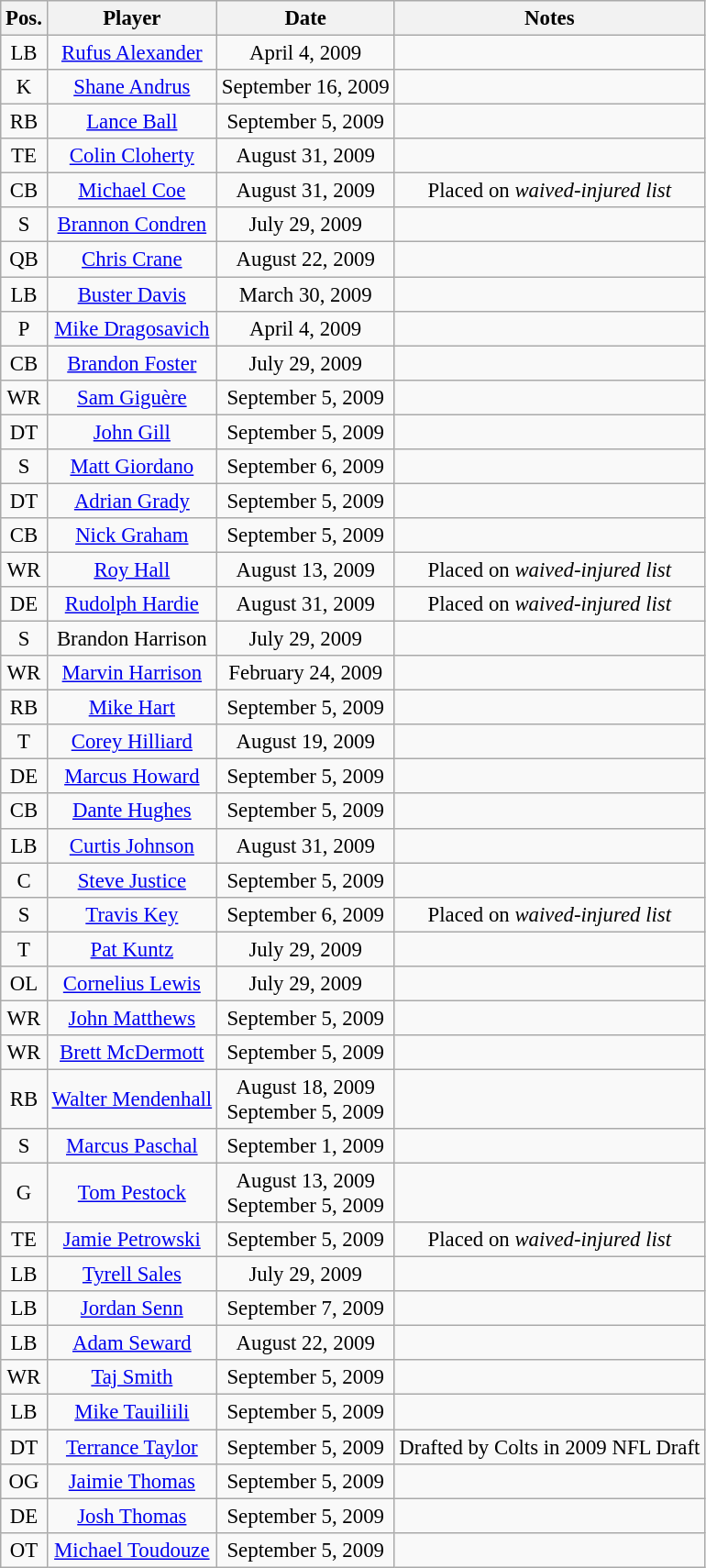<table class="wikitable sortable" style="font-size: 95%; text-align: center;">
<tr>
<th>Pos.</th>
<th>Player</th>
<th>Date</th>
<th>Notes</th>
</tr>
<tr>
<td>LB</td>
<td><a href='#'>Rufus Alexander</a></td>
<td>April 4, 2009</td>
<td></td>
</tr>
<tr>
<td>K</td>
<td><a href='#'>Shane Andrus</a></td>
<td>September 16, 2009</td>
<td></td>
</tr>
<tr>
<td>RB</td>
<td><a href='#'>Lance Ball</a></td>
<td>September 5, 2009</td>
<td></td>
</tr>
<tr>
<td>TE</td>
<td><a href='#'>Colin Cloherty</a></td>
<td>August 31, 2009</td>
<td></td>
</tr>
<tr>
<td>CB</td>
<td><a href='#'>Michael Coe</a></td>
<td>August 31, 2009</td>
<td>Placed on <em>waived-injured list</em></td>
</tr>
<tr>
<td>S</td>
<td><a href='#'>Brannon Condren</a></td>
<td>July 29, 2009</td>
<td></td>
</tr>
<tr>
<td>QB</td>
<td><a href='#'>Chris Crane</a></td>
<td>August 22, 2009</td>
<td></td>
</tr>
<tr>
<td>LB</td>
<td><a href='#'>Buster Davis</a></td>
<td>March 30, 2009</td>
<td></td>
</tr>
<tr>
<td>P</td>
<td><a href='#'>Mike Dragosavich</a></td>
<td>April 4, 2009</td>
<td></td>
</tr>
<tr>
<td>CB</td>
<td><a href='#'>Brandon Foster</a></td>
<td>July 29, 2009</td>
<td></td>
</tr>
<tr>
<td>WR</td>
<td><a href='#'>Sam Giguère</a></td>
<td>September 5, 2009</td>
<td></td>
</tr>
<tr>
<td>DT</td>
<td><a href='#'>John Gill</a></td>
<td>September 5, 2009</td>
<td></td>
</tr>
<tr>
<td>S</td>
<td><a href='#'>Matt Giordano</a></td>
<td>September 6, 2009</td>
<td></td>
</tr>
<tr>
<td>DT</td>
<td><a href='#'>Adrian Grady</a></td>
<td>September 5, 2009</td>
<td></td>
</tr>
<tr>
<td>CB</td>
<td><a href='#'>Nick Graham</a></td>
<td>September 5, 2009</td>
<td></td>
</tr>
<tr>
<td>WR</td>
<td><a href='#'>Roy Hall</a></td>
<td>August 13, 2009</td>
<td>Placed on <em>waived-injured list</em></td>
</tr>
<tr>
<td>DE</td>
<td><a href='#'>Rudolph Hardie</a></td>
<td>August 31, 2009</td>
<td>Placed on <em>waived-injured list</em></td>
</tr>
<tr>
<td>S</td>
<td>Brandon Harrison</td>
<td>July 29, 2009</td>
<td></td>
</tr>
<tr>
<td>WR</td>
<td><a href='#'>Marvin Harrison</a></td>
<td>February 24, 2009</td>
<td></td>
</tr>
<tr>
<td>RB</td>
<td><a href='#'>Mike Hart</a></td>
<td>September 5, 2009</td>
<td></td>
</tr>
<tr>
<td>T</td>
<td><a href='#'>Corey Hilliard</a></td>
<td>August 19, 2009</td>
<td></td>
</tr>
<tr>
<td>DE</td>
<td><a href='#'>Marcus Howard</a></td>
<td>September 5, 2009</td>
<td></td>
</tr>
<tr>
<td>CB</td>
<td><a href='#'>Dante Hughes</a></td>
<td>September 5, 2009</td>
<td></td>
</tr>
<tr>
<td>LB</td>
<td><a href='#'>Curtis Johnson</a></td>
<td>August 31, 2009</td>
<td></td>
</tr>
<tr>
<td>C</td>
<td><a href='#'>Steve Justice</a></td>
<td>September 5, 2009</td>
<td></td>
</tr>
<tr>
<td>S</td>
<td><a href='#'>Travis Key</a></td>
<td>September 6, 2009</td>
<td>Placed on <em>waived-injured list</em></td>
</tr>
<tr>
<td>T</td>
<td><a href='#'>Pat Kuntz</a></td>
<td>July 29, 2009</td>
<td></td>
</tr>
<tr>
<td>OL</td>
<td><a href='#'>Cornelius Lewis</a></td>
<td>July 29, 2009</td>
<td></td>
</tr>
<tr>
<td>WR</td>
<td><a href='#'>John Matthews</a></td>
<td>September 5, 2009</td>
<td></td>
</tr>
<tr>
<td>WR</td>
<td><a href='#'>Brett McDermott</a></td>
<td>September 5, 2009</td>
<td></td>
</tr>
<tr>
<td>RB</td>
<td><a href='#'>Walter Mendenhall</a></td>
<td>August 18, 2009<br>September 5, 2009</td>
<td></td>
</tr>
<tr>
<td>S</td>
<td><a href='#'>Marcus Paschal</a></td>
<td>September 1, 2009</td>
<td></td>
</tr>
<tr>
<td>G</td>
<td><a href='#'>Tom Pestock</a></td>
<td>August 13, 2009<br>September 5, 2009</td>
<td></td>
</tr>
<tr>
<td>TE</td>
<td><a href='#'>Jamie Petrowski</a></td>
<td>September 5, 2009</td>
<td>Placed on <em>waived-injured list</em></td>
</tr>
<tr>
<td>LB</td>
<td><a href='#'>Tyrell Sales</a></td>
<td>July 29, 2009</td>
<td></td>
</tr>
<tr>
<td>LB</td>
<td><a href='#'>Jordan Senn</a></td>
<td>September 7, 2009</td>
<td></td>
</tr>
<tr>
<td>LB</td>
<td><a href='#'>Adam Seward</a></td>
<td>August 22, 2009</td>
<td></td>
</tr>
<tr>
<td>WR</td>
<td><a href='#'>Taj Smith</a></td>
<td>September 5, 2009</td>
<td></td>
</tr>
<tr>
<td>LB</td>
<td><a href='#'>Mike Tauiliili</a></td>
<td>September 5, 2009</td>
<td></td>
</tr>
<tr>
<td>DT</td>
<td><a href='#'>Terrance Taylor</a></td>
<td>September 5, 2009</td>
<td>Drafted by Colts in 2009 NFL Draft</td>
</tr>
<tr>
<td>OG</td>
<td><a href='#'>Jaimie Thomas</a></td>
<td>September 5, 2009</td>
<td></td>
</tr>
<tr>
<td>DE</td>
<td><a href='#'>Josh Thomas</a></td>
<td>September 5, 2009</td>
<td></td>
</tr>
<tr>
<td>OT</td>
<td><a href='#'>Michael Toudouze</a></td>
<td>September 5, 2009</td>
<td></td>
</tr>
</table>
